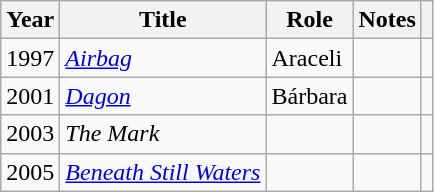<table class="wikitable sortable">
<tr>
<th>Year</th>
<th>Title</th>
<th>Role</th>
<th class="unsortable">Notes</th>
<th></th>
</tr>
<tr>
<td>1997</td>
<td><a href='#'><em>Airbag</em></a></td>
<td>Araceli</td>
<td></td>
<td align = "center"></td>
</tr>
<tr>
<td>2001</td>
<td><em><a href='#'>Dagon</a></em></td>
<td>Bárbara</td>
<td></td>
<td align = "center"></td>
</tr>
<tr>
<td>2003</td>
<td><em>The Mark</em></td>
<td></td>
<td></td>
<td align = "center"></td>
</tr>
<tr>
<td>2005</td>
<td><em><a href='#'>Beneath Still Waters</a></em></td>
<td></td>
<td></td>
<td align = "center"></td>
</tr>
</table>
